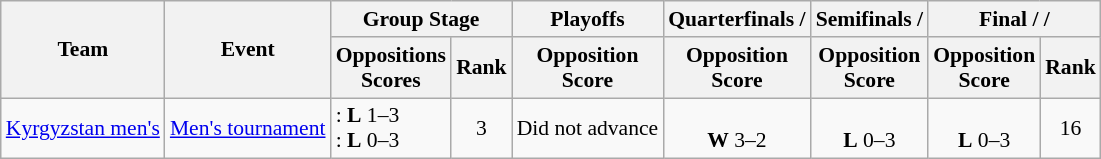<table class=wikitable style="font-size:90%; text-align:center;">
<tr>
<th rowspan=2>Team</th>
<th rowspan=2>Event</th>
<th colspan=2>Group Stage</th>
<th>Playoffs</th>
<th>Quarterfinals / </th>
<th>Semifinals / </th>
<th colspan=2>Final /  / </th>
</tr>
<tr>
<th>Oppositions<br>Scores</th>
<th>Rank</th>
<th>Opposition<br>Score</th>
<th>Opposition<br>Score</th>
<th>Opposition<br>Score</th>
<th>Opposition<br>Score</th>
<th>Rank</th>
</tr>
<tr>
<td align=left><a href='#'>Kyrgyzstan men's</a></td>
<td align=left><a href='#'>Men's tournament</a></td>
<td align=left>: <strong>L</strong> 1–3<br>: <strong>L</strong> 0–3</td>
<td>3</td>
<td>Did not advance</td>
<td><br><strong>W</strong> 3–2</td>
<td><br><strong>L</strong> 0–3</td>
<td><br><strong>L</strong> 0–3</td>
<td>16</td>
</tr>
</table>
